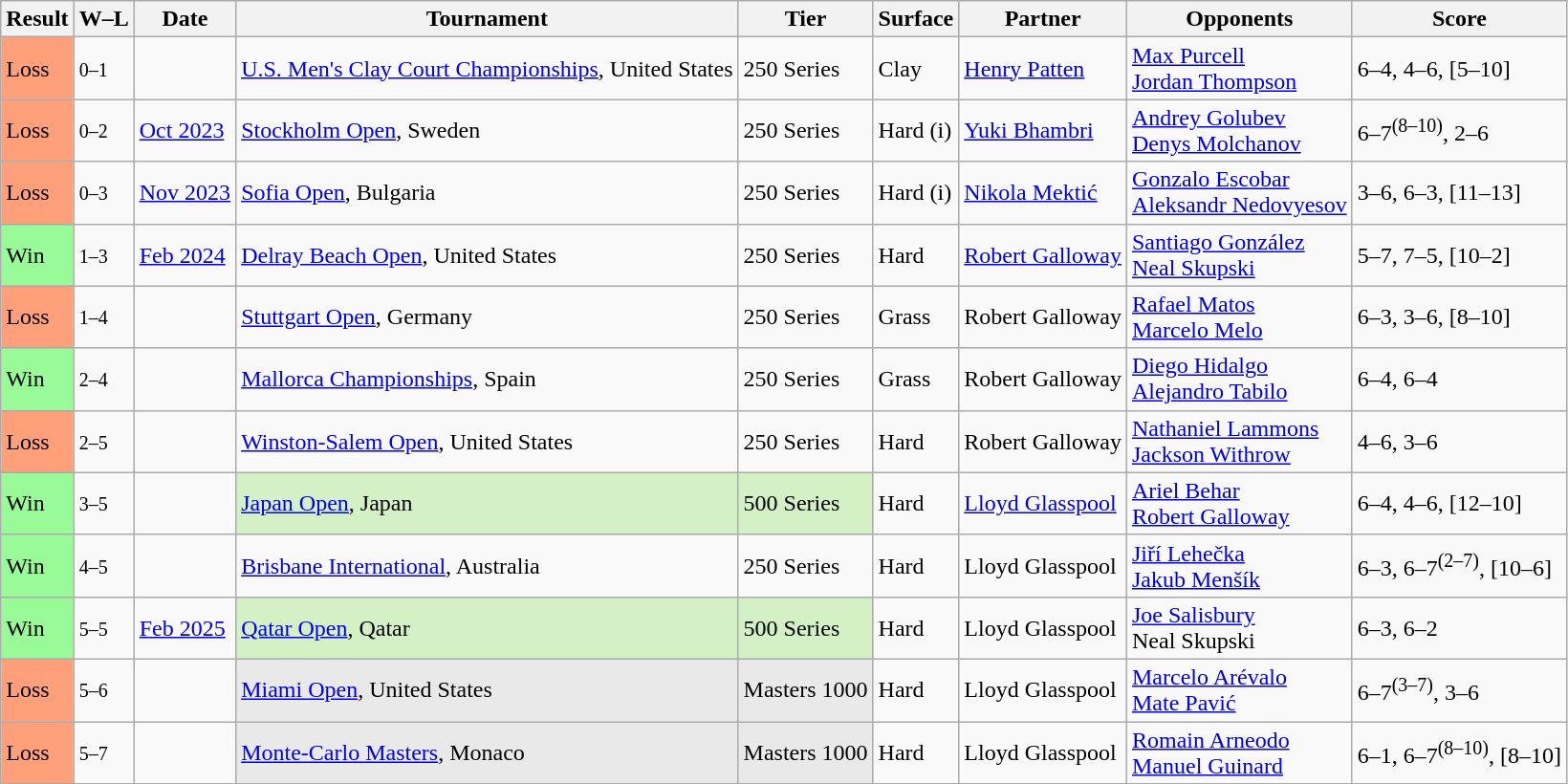<table class="sortable wikitable">
<tr>
<th>Result</th>
<th class=unsortable>W–L</th>
<th>Date</th>
<th>Tournament</th>
<th>Tier</th>
<th>Surface</th>
<th>Partner</th>
<th>Opponents</th>
<th class=unsortable>Score</th>
</tr>
<tr>
<td bgcolor=FFA07A>Loss</td>
<td><small>0–1</small></td>
<td><a href='#'></a></td>
<td><a href='#'>U.S. Men's Clay Court Championships</a>, United States</td>
<td>250 Series</td>
<td>Clay</td>
<td> <a href='#'>Henry Patten</a></td>
<td> <a href='#'>Max Purcell</a><br> <a href='#'>Jordan Thompson</a></td>
<td>6–4, 4–6, [5–10]</td>
</tr>
<tr>
<td bgcolor=FFA07A>Loss</td>
<td><small>0–2</small></td>
<td><a href='#'>Oct 2023</a></td>
<td><a href='#'>Stockholm Open</a>, Sweden</td>
<td>250 Series</td>
<td>Hard (i)</td>
<td> <a href='#'>Yuki Bhambri</a></td>
<td> <a href='#'>Andrey Golubev</a><br> <a href='#'>Denys Molchanov</a></td>
<td>6–7<sup>(8–10)</sup>, 2–6</td>
</tr>
<tr>
<td bgcolor=FFA07A>Loss</td>
<td><small>0–3</small></td>
<td><a href='#'>Nov 2023</a></td>
<td><a href='#'>Sofia Open</a>, Bulgaria</td>
<td>250 Series</td>
<td>Hard (i)</td>
<td> <a href='#'>Nikola Mektić</a></td>
<td> <a href='#'>Gonzalo Escobar</a><br> <a href='#'>Aleksandr Nedovyesov</a></td>
<td>3–6, 6–3, [11–13]</td>
</tr>
<tr>
<td bgcolor=98fb98>Win</td>
<td><small>1–3</small></td>
<td><a href='#'>Feb 2024</a></td>
<td><a href='#'>Delray Beach Open</a>, United States</td>
<td>250 Series</td>
<td>Hard</td>
<td> <a href='#'>Robert Galloway</a></td>
<td> <a href='#'>Santiago González</a> <br> <a href='#'>Neal Skupski</a></td>
<td>5–7, 7–5, [10–2]</td>
</tr>
<tr>
<td bgcolor=FFA07A>Loss</td>
<td><small>1–4</small></td>
<td><a href='#'></a></td>
<td><a href='#'>Stuttgart Open</a>, Germany</td>
<td>250 Series</td>
<td>Grass</td>
<td> Robert Galloway</td>
<td> <a href='#'>Rafael Matos</a> <br> <a href='#'>Marcelo Melo</a></td>
<td>6–3, 3–6, [8–10]</td>
</tr>
<tr>
<td bgcolor=98fb98>Win</td>
<td><small>2–4</small></td>
<td><a href='#'></a></td>
<td><a href='#'>Mallorca Championships</a>, Spain</td>
<td>250 Series</td>
<td>Grass</td>
<td> Robert Galloway</td>
<td> <a href='#'>Diego Hidalgo</a> <br> <a href='#'>Alejandro Tabilo</a></td>
<td>6–4, 6–4</td>
</tr>
<tr>
<td bgcolor=FFA07A>Loss</td>
<td><small>2–5</small></td>
<td><a href='#'></a></td>
<td><a href='#'>Winston-Salem Open</a>, United States</td>
<td>250 Series</td>
<td>Hard</td>
<td> Robert Galloway</td>
<td> <a href='#'>Nathaniel Lammons</a><br> <a href='#'>Jackson Withrow</a></td>
<td>4–6, 3–6</td>
</tr>
<tr>
<td bgcolor=98fb98>Win</td>
<td><small>3–5</small></td>
<td><a href='#'></a></td>
<td style="background:#d4f1c5;"><a href='#'>Japan Open</a>, Japan</td>
<td style="background:#d4f1c5;">500 Series</td>
<td>Hard</td>
<td> <a href='#'>Lloyd Glasspool</a></td>
<td> <a href='#'>Ariel Behar</a><br> <a href='#'>Robert Galloway</a></td>
<td>6–4, 4–6, [12–10]</td>
</tr>
<tr>
<td bgcolor=98fb98>Win</td>
<td><small>4–5</small></td>
<td><a href='#'></a></td>
<td><a href='#'>Brisbane International</a>, Australia</td>
<td>250 Series</td>
<td>Hard</td>
<td> Lloyd Glasspool</td>
<td> <a href='#'>Jiří Lehečka</a> <br>  <a href='#'>Jakub Menšík</a></td>
<td>6–3, 6–7<sup>(2–7)</sup>, [10–6]</td>
</tr>
<tr>
<td bgcolor=98fb98>Win</td>
<td><small>5–5</small></td>
<td><a href='#'>Feb 2025</a></td>
<td style=background:#d4f1c5><a href='#'>Qatar Open</a>, Qatar</td>
<td style=background:#d4f1c5>500 Series</td>
<td>Hard</td>
<td> Lloyd Glasspool</td>
<td> <a href='#'>Joe Salisbury</a><br> Neal Skupski</td>
<td>6–3, 6–2</td>
</tr>
<tr>
<td bgcolor=FFA07A>Loss</td>
<td><small>5–6</small></td>
<td><a href='#'></a></td>
<td style=background:#E9E9E9><a href='#'>Miami Open</a>, United States</td>
<td style=background:#E9E9E9>Masters 1000</td>
<td>Hard</td>
<td> Lloyd Glasspool</td>
<td> <a href='#'>Marcelo Arévalo</a><br> <a href='#'>Mate Pavić</a></td>
<td>6–7<sup>(3–7)</sup>, 3–6</td>
</tr>
<tr>
<td bgcolor=FFA07A>Loss</td>
<td><small>5–7</small></td>
<td><a href='#'></a></td>
<td style=background:#E9E9E9><a href='#'>Monte-Carlo Masters</a>, Monaco</td>
<td style=background:#E9E9E9>Masters 1000</td>
<td>Hard</td>
<td> Lloyd Glasspool</td>
<td> <a href='#'>Romain Arneodo</a><br> <a href='#'>Manuel Guinard</a></td>
<td>6–1, 6–7<sup>(8–10)</sup>, [8–10]</td>
</tr>
</table>
